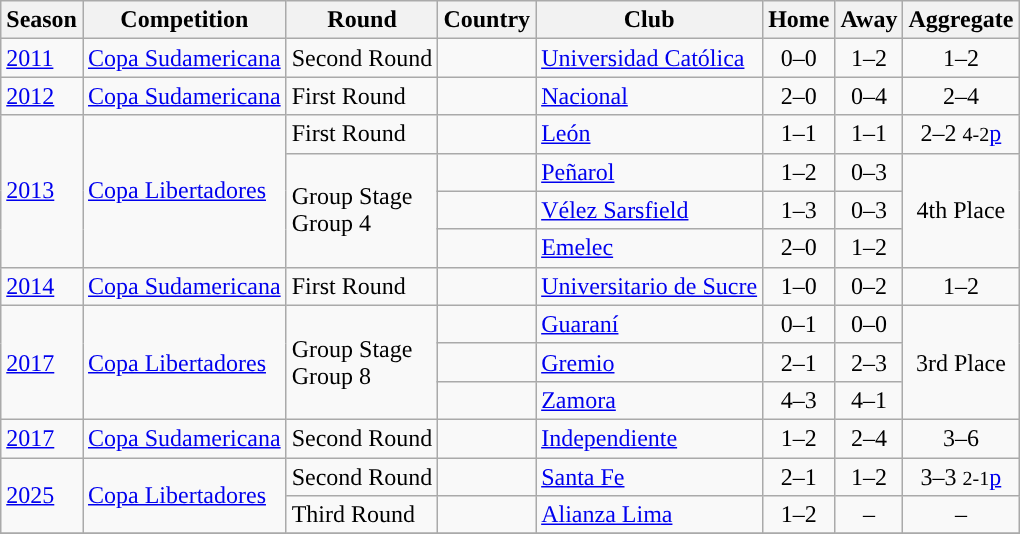<table class="wikitable" style="text-align:left;">
<tr>
<th>Season</th>
<th>Competition</th>
<th>Round</th>
<th>Country</th>
<th>Club</th>
<th>Home</th>
<th>Away</th>
<th>Aggregate</th>
</tr>
<tr>
<td><a href='#'>2011</a></td>
<td><a href='#'>Copa Sudamericana</a></td>
<td>Second Round</td>
<td></td>
<td><a href='#'>Universidad Católica</a></td>
<td style="text-align:center;">0–0</td>
<td style="text-align:center;">1–2</td>
<td style="text-align:center;">1–2</td>
</tr>
<tr>
<td><a href='#'>2012</a></td>
<td><a href='#'>Copa Sudamericana</a></td>
<td>First Round</td>
<td></td>
<td><a href='#'>Nacional</a></td>
<td style="text-align:center;">2–0</td>
<td style="text-align:center;">0–4</td>
<td style="text-align:center;">2–4</td>
</tr>
<tr>
<td rowspan="4"><a href='#'>2013</a></td>
<td rowspan="4"><a href='#'>Copa Libertadores</a></td>
<td>First Round</td>
<td></td>
<td><a href='#'>León</a></td>
<td style="text-align:center;">1–1</td>
<td style="text-align:center;">1–1</td>
<td style="text-align:center;">2–2 <small>4-2</small><a href='#'>p</a></td>
</tr>
<tr>
<td rowspan="3">Group Stage<br>Group 4</td>
<td></td>
<td><a href='#'>Peñarol</a></td>
<td style="text-align:center;">1–2</td>
<td style="text-align:center;">0–3</td>
<td style="text-align:center;" rowspan=3>4th Place</td>
</tr>
<tr>
<td></td>
<td><a href='#'>Vélez Sarsfield</a></td>
<td style="text-align:center;">1–3</td>
<td style="text-align:center;">0–3</td>
</tr>
<tr>
<td></td>
<td><a href='#'>Emelec</a></td>
<td style="text-align:center;">2–0</td>
<td style="text-align:center;">1–2</td>
</tr>
<tr>
<td><a href='#'>2014</a></td>
<td><a href='#'>Copa Sudamericana</a></td>
<td>First Round</td>
<td></td>
<td><a href='#'>Universitario de Sucre</a></td>
<td style="text-align:center;">1–0</td>
<td style="text-align:center;">0–2</td>
<td style="text-align:center;">1–2</td>
</tr>
<tr>
<td rowspan="3"><a href='#'>2017</a></td>
<td rowspan="3"><a href='#'>Copa Libertadores</a></td>
<td rowspan="3">Group Stage<br>Group 8</td>
<td></td>
<td><a href='#'>Guaraní</a></td>
<td style="text-align:center;">0–1</td>
<td style="text-align:center;">0–0</td>
<td style="text-align:center;" rowspan=3>3rd Place</td>
</tr>
<tr>
<td></td>
<td><a href='#'>Gremio</a></td>
<td style="text-align:center;">2–1</td>
<td style="text-align:center;">2–3</td>
</tr>
<tr>
<td></td>
<td><a href='#'>Zamora</a></td>
<td style="text-align:center;">4–3</td>
<td style="text-align:center;">4–1</td>
</tr>
<tr>
<td><a href='#'>2017</a></td>
<td><a href='#'>Copa Sudamericana</a></td>
<td>Second Round</td>
<td></td>
<td><a href='#'>Independiente</a></td>
<td style="text-align:center;">1–2</td>
<td style="text-align:center;">2–4</td>
<td style="text-align:center;">3–6</td>
</tr>
<tr>
<td rowspan="2"><a href='#'>2025</a></td>
<td rowspan="2"><a href='#'>Copa Libertadores</a></td>
<td>Second Round</td>
<td></td>
<td><a href='#'>Santa Fe</a></td>
<td style="text-align:center;">2–1</td>
<td style="text-align:center;">1–2</td>
<td style="text-align:center;">3–3 <small>2-1</small><a href='#'>p</a></td>
</tr>
<tr>
<td>Third Round</td>
<td></td>
<td><a href='#'>Alianza Lima</a></td>
<td style="text-align:center;">1–2</td>
<td style="text-align:center;">–</td>
<td style="text-align:center;">–</td>
</tr>
<tr>
</tr>
</table>
